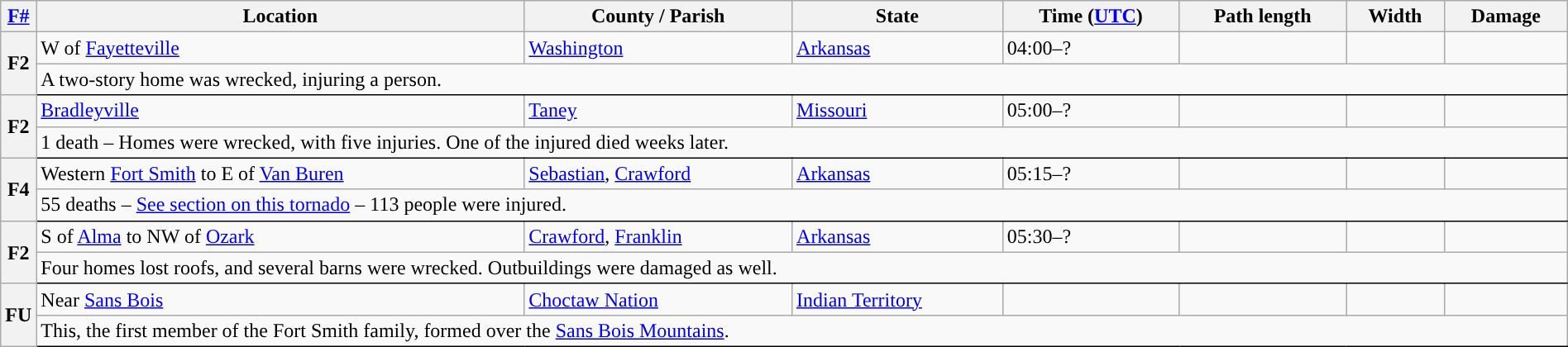<table class="wikitable sortable" style="width:100%;">
<tr>
<th scope="col"  style="width:2%; text-align:center;"><a href='#'>F#</a></th>
<th scope="col" text-align:center;" class="unsortable">Location</th>
<th scope="col" text-align:center;" class="unsortable">County / Parish</th>
<th scope="col" text-align:center;">State</th>
<th scope="col" text-align:center;">Time (<a href='#'>UTC</a>)</th>
<th scope="col" text-align:center;">Path length</th>
<th scope="col" text-align:center;">Width</th>
<th scope="col" text-align:center;">Damage</th>
</tr>
<tr>
<th scope="row" rowspan="2" style="background-color:#">F2</th>
<td>W of <a href='#'>Fayetteville</a></td>
<td><a href='#'>Washington</a></td>
<td><a href='#'>Arkansas</a></td>
<td>04:00–?</td>
<td></td>
<td></td>
<td></td>
</tr>
<tr class="expand-child">
<td colspan="9" style=" border-bottom: 1px solid black;">A two-story home was wrecked, injuring a person.</td>
</tr>
<tr>
<th scope="row" rowspan="2" style="background-color:#">F2</th>
<td><a href='#'>Bradleyville</a></td>
<td><a href='#'>Taney</a></td>
<td><a href='#'>Missouri</a></td>
<td>05:00–?</td>
<td></td>
<td></td>
<td></td>
</tr>
<tr class="expand-child">
<td colspan="9" style=" border-bottom: 1px solid black;">1 death – Homes were wrecked, with five injuries. One of the injured died weeks later.</td>
</tr>
<tr>
<th scope="row" rowspan="2" style="background-color:#">F4</th>
<td>Western <a href='#'>Fort Smith</a> to E of <a href='#'>Van Buren</a></td>
<td><a href='#'>Sebastian</a>, <a href='#'>Crawford</a></td>
<td><a href='#'>Arkansas</a></td>
<td>05:15–?</td>
<td></td>
<td></td>
<td></td>
</tr>
<tr class="expand-child">
<td colspan="9" style=" border-bottom: 1px solid black;">55 deaths – <a href='#'>See section on this tornado</a> – 113 people were injured.</td>
</tr>
<tr>
<th scope="row" rowspan="2" style="background-color:#">F2</th>
<td>S of <a href='#'>Alma</a> to NW of <a href='#'>Ozark</a></td>
<td><a href='#'>Crawford</a>, <a href='#'>Franklin</a></td>
<td><a href='#'>Arkansas</a></td>
<td>05:30–?</td>
<td></td>
<td></td>
<td></td>
</tr>
<tr class="expand-child">
<td colspan="9" style=" border-bottom: 1px solid black;">Four homes lost roofs, and several barns were wrecked. Outbuildings were damaged as well.</td>
</tr>
<tr>
<th scope="row" rowspan="2" style="background-color:#">FU</th>
<td>Near <a href='#'>Sans Bois</a></td>
<td><a href='#'>Choctaw Nation</a></td>
<td><a href='#'>Indian Territory</a></td>
<td></td>
<td></td>
<td></td>
<td></td>
</tr>
<tr class="expand-child">
<td colspan="9" style=" border-bottom: 1px solid black;">This, the first member of the Fort Smith family, formed over the <a href='#'>Sans Bois Mountains</a>.</td>
</tr>
</table>
